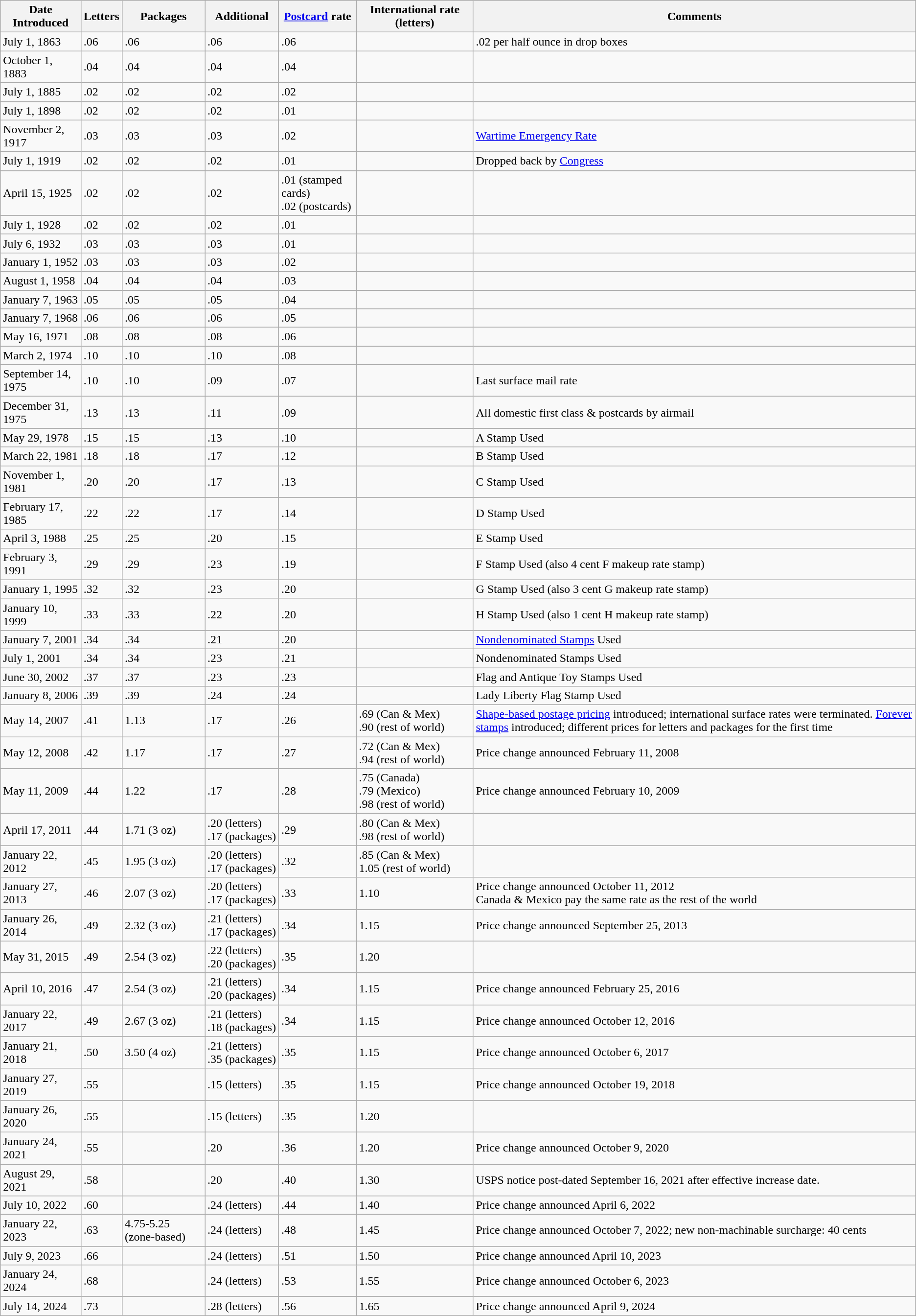<table class="wikitable">
<tr>
<th>Date Introduced</th>
<th>Letters <br> </th>
<th>Packages<br> </th>
<th>Additional <br> </th>
<th><a href='#'>Postcard</a> rate</th>
<th>International rate (letters)</th>
<th>Comments</th>
</tr>
<tr>
<td>July 1, 1863</td>
<td>.06 <br></td>
<td>.06</td>
<td>.06 <br></td>
<td>.06</td>
<td></td>
<td>.02 per half ounce in drop boxes</td>
</tr>
<tr>
<td>October 1, 1883</td>
<td>.04 <br></td>
<td>.04</td>
<td>.04 <br></td>
<td>.04</td>
<td></td>
<td></td>
</tr>
<tr>
<td>July 1, 1885</td>
<td>.02</td>
<td>.02</td>
<td>.02</td>
<td>.02</td>
<td></td>
<td></td>
</tr>
<tr>
<td>July 1, 1898</td>
<td>.02</td>
<td>.02</td>
<td>.02</td>
<td>.01</td>
<td></td>
<td></td>
</tr>
<tr>
<td>November 2, 1917</td>
<td>.03</td>
<td>.03</td>
<td>.03</td>
<td>.02</td>
<td></td>
<td><a href='#'>Wartime Emergency Rate</a></td>
</tr>
<tr>
<td>July 1, 1919</td>
<td>.02</td>
<td>.02</td>
<td>.02</td>
<td>.01</td>
<td></td>
<td>Dropped back by <a href='#'>Congress</a></td>
</tr>
<tr>
<td>April 15, 1925</td>
<td>.02</td>
<td>.02</td>
<td>.02</td>
<td>.01 (stamped cards)<br>.02 (postcards)</td>
<td></td>
<td></td>
</tr>
<tr>
<td>July 1, 1928</td>
<td>.02</td>
<td>.02</td>
<td>.02</td>
<td>.01</td>
<td></td>
<td></td>
</tr>
<tr>
<td>July 6, 1932</td>
<td>.03</td>
<td>.03</td>
<td>.03</td>
<td>.01</td>
<td></td>
<td></td>
</tr>
<tr>
<td>January 1, 1952</td>
<td>.03</td>
<td>.03</td>
<td>.03</td>
<td>.02</td>
<td></td>
<td></td>
</tr>
<tr>
<td>August 1, 1958</td>
<td>.04</td>
<td>.04</td>
<td>.04</td>
<td>.03</td>
<td></td>
<td></td>
</tr>
<tr>
<td>January 7, 1963</td>
<td>.05</td>
<td>.05</td>
<td>.05</td>
<td>.04</td>
<td></td>
<td></td>
</tr>
<tr>
<td>January 7, 1968</td>
<td>.06</td>
<td>.06</td>
<td>.06</td>
<td>.05</td>
<td></td>
<td></td>
</tr>
<tr>
<td>May 16, 1971</td>
<td>.08</td>
<td>.08</td>
<td>.08</td>
<td>.06</td>
<td></td>
<td></td>
</tr>
<tr>
<td>March 2, 1974</td>
<td>.10</td>
<td>.10</td>
<td>.10</td>
<td>.08</td>
<td></td>
<td></td>
</tr>
<tr>
<td>September 14, 1975</td>
<td>.10</td>
<td>.10</td>
<td>.09</td>
<td>.07</td>
<td></td>
<td>Last surface mail rate</td>
</tr>
<tr>
<td>December 31, 1975</td>
<td>.13</td>
<td>.13</td>
<td>.11</td>
<td>.09</td>
<td></td>
<td>All domestic first class & postcards by airmail</td>
</tr>
<tr>
<td>May 29, 1978</td>
<td>.15</td>
<td>.15</td>
<td>.13</td>
<td>.10</td>
<td></td>
<td>A Stamp Used</td>
</tr>
<tr>
<td>March 22, 1981</td>
<td>.18</td>
<td>.18</td>
<td>.17</td>
<td>.12</td>
<td></td>
<td>B Stamp Used</td>
</tr>
<tr>
<td>November 1, 1981</td>
<td>.20</td>
<td>.20</td>
<td>.17</td>
<td>.13</td>
<td></td>
<td>C Stamp Used</td>
</tr>
<tr>
<td>February 17, 1985</td>
<td>.22</td>
<td>.22</td>
<td>.17</td>
<td>.14</td>
<td></td>
<td>D Stamp Used</td>
</tr>
<tr>
<td>April 3, 1988</td>
<td>.25</td>
<td>.25</td>
<td>.20</td>
<td>.15</td>
<td></td>
<td>E Stamp Used</td>
</tr>
<tr>
<td>February 3, 1991</td>
<td>.29</td>
<td>.29</td>
<td>.23</td>
<td>.19</td>
<td></td>
<td>F Stamp Used (also 4 cent F makeup rate stamp)</td>
</tr>
<tr>
<td>January 1, 1995</td>
<td>.32</td>
<td>.32</td>
<td>.23</td>
<td>.20</td>
<td></td>
<td>G Stamp Used (also 3 cent G makeup rate stamp)</td>
</tr>
<tr>
<td>January 10, 1999</td>
<td>.33</td>
<td>.33</td>
<td>.22</td>
<td>.20</td>
<td></td>
<td>H Stamp Used (also 1 cent H makeup rate stamp)</td>
</tr>
<tr>
<td>January 7, 2001</td>
<td>.34</td>
<td>.34</td>
<td>.21</td>
<td>.20</td>
<td></td>
<td><a href='#'>Nondenominated Stamps</a> Used</td>
</tr>
<tr>
<td>July 1, 2001</td>
<td>.34</td>
<td>.34</td>
<td>.23</td>
<td>.21</td>
<td></td>
<td>Nondenominated Stamps Used</td>
</tr>
<tr>
<td>June 30, 2002</td>
<td>.37</td>
<td>.37</td>
<td>.23</td>
<td>.23</td>
<td></td>
<td>Flag and Antique Toy Stamps Used</td>
</tr>
<tr>
<td>January 8, 2006</td>
<td>.39</td>
<td>.39</td>
<td>.24</td>
<td>.24</td>
<td></td>
<td>Lady Liberty Flag Stamp Used</td>
</tr>
<tr>
<td>May 14, 2007</td>
<td>.41</td>
<td>1.13</td>
<td>.17</td>
<td>.26</td>
<td>.69 (Can & Mex)<br>.90 (rest of world)</td>
<td><a href='#'>Shape-based postage pricing</a> introduced; international surface rates were terminated. <a href='#'>Forever stamps</a> introduced; different prices for letters and packages for the first time</td>
</tr>
<tr>
<td>May 12, 2008</td>
<td>.42</td>
<td>1.17</td>
<td>.17</td>
<td>.27</td>
<td>.72 (Can & Mex)<br>.94 (rest of world)</td>
<td>Price change announced February 11, 2008</td>
</tr>
<tr>
<td>May 11, 2009</td>
<td>.44</td>
<td>1.22</td>
<td>.17</td>
<td>.28</td>
<td>.75 (Canada)<br>.79 (Mexico)<br>.98 (rest of world)</td>
<td>Price change announced February 10, 2009</td>
</tr>
<tr>
<td>April 17, 2011</td>
<td>.44</td>
<td>1.71 (3 oz)</td>
<td>.20 (letters)<br>.17 (packages)</td>
<td>.29</td>
<td>.80 (Can & Mex)<br>.98 (rest of world)</td>
<td></td>
</tr>
<tr>
<td>January 22, 2012</td>
<td>.45</td>
<td>1.95 (3 oz)</td>
<td>.20 (letters)<br>.17 (packages)</td>
<td>.32</td>
<td>.85 (Can & Mex)<br>1.05 (rest of world)</td>
<td></td>
</tr>
<tr>
<td>January 27, 2013</td>
<td>.46</td>
<td>2.07 (3 oz)</td>
<td>.20 (letters)<br>.17 (packages)</td>
<td>.33</td>
<td>1.10</td>
<td>Price change announced October 11, 2012<br>Canada & Mexico pay the same rate as the rest of the world</td>
</tr>
<tr>
<td>January 26, 2014</td>
<td>.49</td>
<td>2.32 (3 oz)</td>
<td>.21 (letters)<br>.17 (packages)</td>
<td>.34</td>
<td>1.15</td>
<td>Price change announced September 25, 2013</td>
</tr>
<tr>
<td>May 31, 2015</td>
<td>.49</td>
<td>2.54 (3 oz)</td>
<td>.22 (letters)<br>.20 (packages)</td>
<td>.35</td>
<td>1.20</td>
<td></td>
</tr>
<tr>
<td>April 10, 2016</td>
<td>.47</td>
<td>2.54 (3 oz)</td>
<td>.21 (letters)<br>.20 (packages)</td>
<td>.34</td>
<td>1.15</td>
<td>Price change announced February 25, 2016</td>
</tr>
<tr>
<td>January 22, 2017</td>
<td>.49</td>
<td>2.67 (3 oz)</td>
<td>.21 (letters)<br>.18 (packages)</td>
<td>.34</td>
<td>1.15</td>
<td>Price change announced October 12, 2016</td>
</tr>
<tr>
<td>January 21, 2018</td>
<td>.50</td>
<td>3.50 (4 oz)</td>
<td>.21 (letters)<br>.35 (packages)</td>
<td>.35</td>
<td>1.15</td>
<td>Price change announced October 6, 2017</td>
</tr>
<tr>
<td>January 27, 2019</td>
<td>.55</td>
<td></td>
<td>.15 (letters)</td>
<td>.35</td>
<td>1.15</td>
<td>Price change announced October 19, 2018</td>
</tr>
<tr>
<td>January 26, 2020</td>
<td>.55</td>
<td></td>
<td>.15 (letters)</td>
<td>.35</td>
<td>1.20</td>
<td></td>
</tr>
<tr>
<td>January 24, 2021</td>
<td>.55</td>
<td></td>
<td>.20</td>
<td>.36</td>
<td>1.20</td>
<td>Price change announced October 9, 2020</td>
</tr>
<tr>
<td>August 29, 2021</td>
<td>.58</td>
<td></td>
<td>.20</td>
<td>.40</td>
<td>1.30</td>
<td>USPS notice post-dated September 16, 2021 after effective increase date.</td>
</tr>
<tr>
<td>July 10, 2022</td>
<td>.60</td>
<td></td>
<td>.24 (letters)</td>
<td>.44</td>
<td>1.40</td>
<td>Price change announced April 6, 2022</td>
</tr>
<tr>
<td>January 22, 2023</td>
<td>.63</td>
<td>4.75-5.25 (zone-based)</td>
<td>.24 (letters)</td>
<td>.48</td>
<td>1.45</td>
<td>Price change announced October 7, 2022; new non-machinable surcharge: 40 cents</td>
</tr>
<tr>
<td>July 9, 2023</td>
<td>.66</td>
<td></td>
<td>.24 (letters)</td>
<td>.51</td>
<td>1.50</td>
<td>Price change announced April 10, 2023</td>
</tr>
<tr>
<td>January 24, 2024</td>
<td>.68</td>
<td></td>
<td>.24 (letters)</td>
<td>.53</td>
<td>1.55</td>
<td>Price change announced October 6, 2023</td>
</tr>
<tr>
<td>July 14, 2024</td>
<td>.73</td>
<td></td>
<td>.28 (letters)</td>
<td>.56</td>
<td>1.65</td>
<td>Price change announced April 9, 2024</td>
</tr>
</table>
